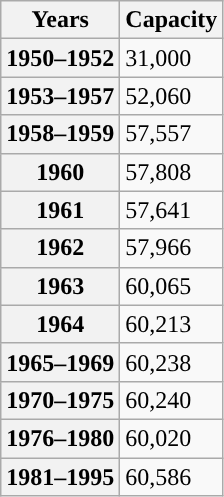<table class="wikitable">
<tr>
<th scope="row">Years</th>
<th scope="row">Capacity</th>
</tr>
<tr>
<th scope="row">1950–1952</th>
<td>31,000</td>
</tr>
<tr>
<th scope="row">1953–1957</th>
<td>52,060</td>
</tr>
<tr>
<th scope="row">1958–1959</th>
<td>57,557</td>
</tr>
<tr>
<th scope="row">1960</th>
<td>57,808</td>
</tr>
<tr>
<th scope="row">1961</th>
<td>57,641</td>
</tr>
<tr>
<th scope="row">1962</th>
<td>57,966</td>
</tr>
<tr>
<th scope="row">1963</th>
<td>60,065</td>
</tr>
<tr>
<th scope="row">1964</th>
<td>60,213</td>
</tr>
<tr>
<th scope="row">1965–1969</th>
<td>60,238</td>
</tr>
<tr>
<th scope="row">1970–1975</th>
<td>60,240</td>
</tr>
<tr>
<th scope="row">1976–1980</th>
<td>60,020</td>
</tr>
<tr>
<th scope="row">1981–1995</th>
<td>60,586</td>
</tr>
</table>
